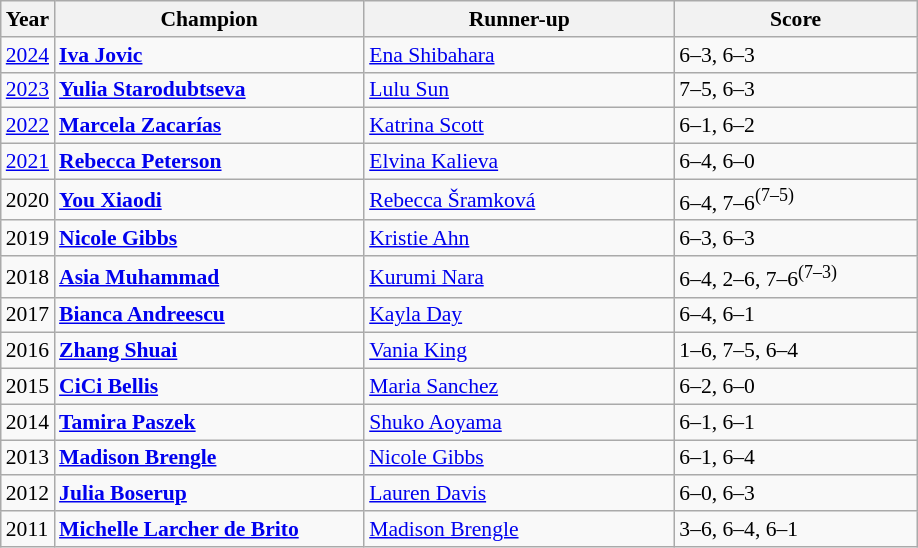<table class="wikitable" style="font-size:90%">
<tr>
<th>Year</th>
<th width="200">Champion</th>
<th width="200">Runner-up</th>
<th width="155">Score</th>
</tr>
<tr>
<td><a href='#'>2024</a></td>
<td> <strong><a href='#'>Iva Jovic</a></strong></td>
<td> <a href='#'>Ena Shibahara</a></td>
<td>6–3, 6–3</td>
</tr>
<tr>
<td><a href='#'>2023</a></td>
<td> <strong><a href='#'>Yulia Starodubtseva</a></strong></td>
<td> <a href='#'>Lulu Sun</a></td>
<td>7–5, 6–3</td>
</tr>
<tr>
<td><a href='#'>2022</a></td>
<td> <strong><a href='#'>Marcela Zacarías</a></strong></td>
<td> <a href='#'>Katrina Scott</a></td>
<td>6–1, 6–2</td>
</tr>
<tr>
<td><a href='#'>2021</a></td>
<td> <strong><a href='#'>Rebecca Peterson</a></strong></td>
<td> <a href='#'>Elvina Kalieva</a></td>
<td>6–4, 6–0</td>
</tr>
<tr>
<td>2020</td>
<td> <strong><a href='#'>You Xiaodi</a></strong></td>
<td> <a href='#'>Rebecca Šramková</a></td>
<td>6–4, 7–6<sup>(7–5)</sup></td>
</tr>
<tr>
<td>2019</td>
<td> <strong><a href='#'>Nicole Gibbs</a></strong></td>
<td> <a href='#'>Kristie Ahn</a></td>
<td>6–3, 6–3</td>
</tr>
<tr>
<td>2018</td>
<td> <strong><a href='#'>Asia Muhammad</a></strong></td>
<td> <a href='#'>Kurumi Nara</a></td>
<td>6–4, 2–6, 7–6<sup>(7–3)</sup></td>
</tr>
<tr>
<td>2017</td>
<td> <strong><a href='#'>Bianca Andreescu</a></strong></td>
<td> <a href='#'>Kayla Day</a></td>
<td>6–4, 6–1</td>
</tr>
<tr>
<td>2016</td>
<td> <strong><a href='#'>Zhang Shuai</a></strong></td>
<td> <a href='#'>Vania King</a></td>
<td>1–6, 7–5, 6–4</td>
</tr>
<tr>
<td>2015</td>
<td> <strong><a href='#'>CiCi Bellis</a></strong></td>
<td> <a href='#'>Maria Sanchez</a></td>
<td>6–2, 6–0</td>
</tr>
<tr>
<td>2014</td>
<td> <strong><a href='#'>Tamira Paszek</a></strong></td>
<td> <a href='#'>Shuko Aoyama</a></td>
<td>6–1, 6–1</td>
</tr>
<tr>
<td>2013</td>
<td> <strong><a href='#'>Madison Brengle</a></strong></td>
<td> <a href='#'>Nicole Gibbs</a></td>
<td>6–1, 6–4</td>
</tr>
<tr>
<td>2012</td>
<td> <strong><a href='#'>Julia Boserup</a></strong></td>
<td> <a href='#'>Lauren Davis</a></td>
<td>6–0, 6–3</td>
</tr>
<tr>
<td>2011</td>
<td> <strong><a href='#'>Michelle Larcher de Brito</a></strong></td>
<td> <a href='#'>Madison Brengle</a></td>
<td>3–6, 6–4, 6–1</td>
</tr>
</table>
